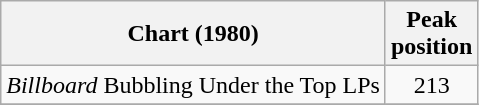<table class="wikitable">
<tr>
<th>Chart (1980)</th>
<th>Peak<br>position</th>
</tr>
<tr>
<td><em>Billboard</em> Bubbling Under the Top LPs</td>
<td align="center">213</td>
</tr>
<tr>
</tr>
</table>
